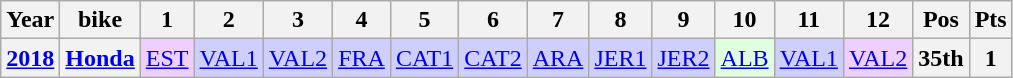<table class="wikitable" style="text-align:center">
<tr>
<th>Year</th>
<th>bike</th>
<th>1</th>
<th>2</th>
<th>3</th>
<th>4</th>
<th>5</th>
<th>6</th>
<th>7</th>
<th>8</th>
<th>9</th>
<th>10</th>
<th>11</th>
<th>12</th>
<th>Pos</th>
<th>Pts</th>
</tr>
<tr>
<th align="left"><a href='#'>2018</a></th>
<th><a href='#'>Honda</a></th>
<td style="background:#efcfff;"><a href='#'>EST</a><br></td>
<td style="background:#cfcfff;"><a href='#'>VAL1</a><br></td>
<td style="background:#cfcfff;"><a href='#'>VAL2</a><br></td>
<td style="background:#cfcfff;"><a href='#'>FRA</a><br></td>
<td style="background:#cfcfff;"><a href='#'>CAT1</a><br></td>
<td style="background:#cfcfff;"><a href='#'>CAT2</a><br></td>
<td style="background:#cfcfff;"><a href='#'>ARA</a><br></td>
<td style="background:#cfcfff;"><a href='#'>JER1</a><br></td>
<td style="background:#cfcfff;"><a href='#'>JER2</a><br></td>
<td style="background:#dfffdf;"><a href='#'>ALB</a><br></td>
<td style="background:#cfcfff;"><a href='#'>VAL1</a><br></td>
<td style="background:#efcfff;"><a href='#'>VAL2</a><br></td>
<th>35th</th>
<th>1</th>
</tr>
</table>
